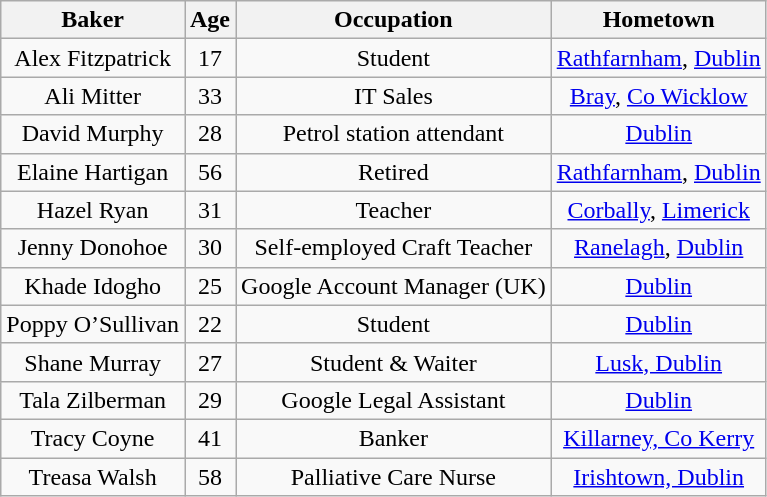<table class="wikitable" style="text-align:center">
<tr>
<th>Baker</th>
<th>Age</th>
<th>Occupation</th>
<th>Hometown</th>
</tr>
<tr>
<td>Alex Fitzpatrick</td>
<td>17</td>
<td>Student</td>
<td><a href='#'>Rathfarnham</a>, <a href='#'>Dublin</a></td>
</tr>
<tr>
<td>Ali Mitter</td>
<td>33</td>
<td>IT Sales</td>
<td><a href='#'>Bray</a>, <a href='#'>Co Wicklow</a></td>
</tr>
<tr>
<td>David Murphy</td>
<td>28</td>
<td>Petrol station attendant</td>
<td><a href='#'>Dublin</a></td>
</tr>
<tr>
<td>Elaine Hartigan</td>
<td>56</td>
<td>Retired</td>
<td><a href='#'>Rathfarnham</a>, <a href='#'>Dublin</a></td>
</tr>
<tr>
<td>Hazel Ryan</td>
<td>31</td>
<td>Teacher</td>
<td><a href='#'>Corbally</a>, <a href='#'>Limerick</a></td>
</tr>
<tr>
<td>Jenny Donohoe</td>
<td>30</td>
<td>Self-employed Craft Teacher</td>
<td><a href='#'>Ranelagh</a>, <a href='#'>Dublin</a></td>
</tr>
<tr>
<td>Khade Idogho</td>
<td>25</td>
<td>Google Account Manager (UK)</td>
<td><a href='#'>Dublin</a></td>
</tr>
<tr>
<td>Poppy O’Sullivan</td>
<td>22</td>
<td>Student</td>
<td><a href='#'>Dublin</a></td>
</tr>
<tr>
<td>Shane Murray</td>
<td>27</td>
<td>Student & Waiter</td>
<td><a href='#'>Lusk, Dublin</a></td>
</tr>
<tr>
<td>Tala Zilberman</td>
<td>29</td>
<td>Google Legal Assistant</td>
<td><a href='#'>Dublin</a></td>
</tr>
<tr>
<td>Tracy Coyne</td>
<td>41</td>
<td>Banker</td>
<td><a href='#'>Killarney, Co Kerry</a></td>
</tr>
<tr>
<td>Treasa Walsh</td>
<td>58</td>
<td>Palliative Care Nurse</td>
<td><a href='#'>Irishtown, Dublin</a></td>
</tr>
</table>
